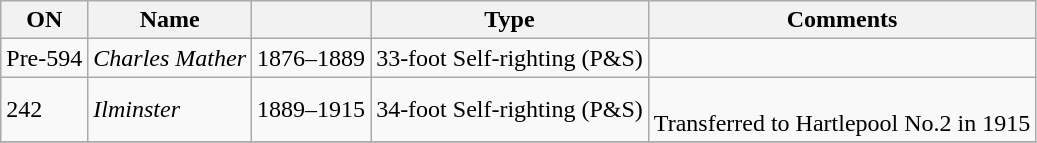<table class="wikitable">
<tr>
<th>ON</th>
<th>Name</th>
<th></th>
<th>Type</th>
<th>Comments</th>
</tr>
<tr>
<td>Pre-594</td>
<td><em>Charles Mather</em></td>
<td>1876–1889</td>
<td>33-foot Self-righting (P&S)</td>
<td></td>
</tr>
<tr>
<td>242</td>
<td><em>Ilminster</em></td>
<td>1889–1915</td>
<td>34-foot Self-righting (P&S)</td>
<td><br>Transferred to Hartlepool No.2 in 1915</td>
</tr>
<tr>
</tr>
</table>
